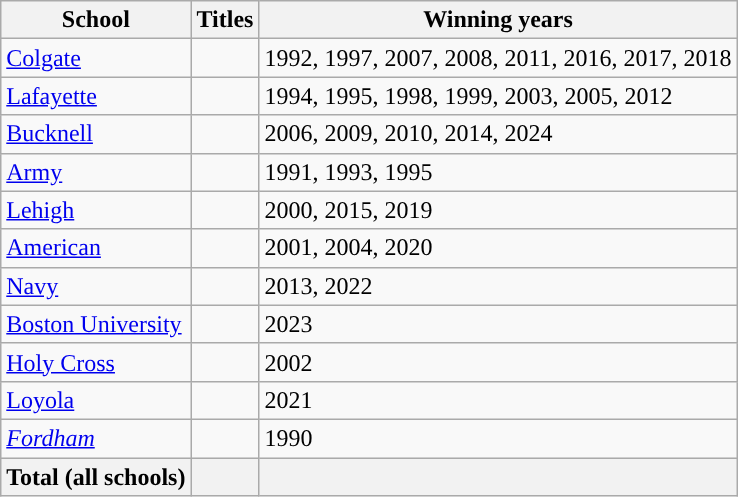<table class="wikitable">
<tr>
<th width=px>School</th>
<th width=px>Titles</th>
<th width=px>Winning years</th>
</tr>
<tr>
<td><a href='#'>Colgate</a></td>
<td></td>
<td>1992, 1997, 2007, 2008, 2011, 2016, 2017, 2018</td>
</tr>
<tr>
<td><a href='#'>Lafayette</a></td>
<td></td>
<td>1994, 1995, 1998, 1999, 2003, 2005, 2012</td>
</tr>
<tr>
<td><a href='#'>Bucknell</a></td>
<td></td>
<td>2006, 2009, 2010, 2014, 2024</td>
</tr>
<tr>
<td><a href='#'>Army</a></td>
<td></td>
<td>1991, 1993, 1995</td>
</tr>
<tr>
<td><a href='#'>Lehigh</a></td>
<td></td>
<td>2000, 2015, 2019</td>
</tr>
<tr>
<td><a href='#'>American</a></td>
<td></td>
<td>2001, 2004, 2020</td>
</tr>
<tr>
<td><a href='#'>Navy</a></td>
<td></td>
<td>2013, 2022</td>
</tr>
<tr>
<td><a href='#'>Boston University</a></td>
<td></td>
<td>2023</td>
</tr>
<tr>
<td><a href='#'>Holy Cross</a></td>
<td></td>
<td>2002</td>
</tr>
<tr>
<td><a href='#'>Loyola</a></td>
<td></td>
<td>2021</td>
</tr>
<tr>
<td><em><a href='#'>Fordham</a></em></td>
<td></td>
<td>1990</td>
</tr>
<tr>
<th>Total (all schools)</th>
<th></th>
<th></th>
</tr>
</table>
